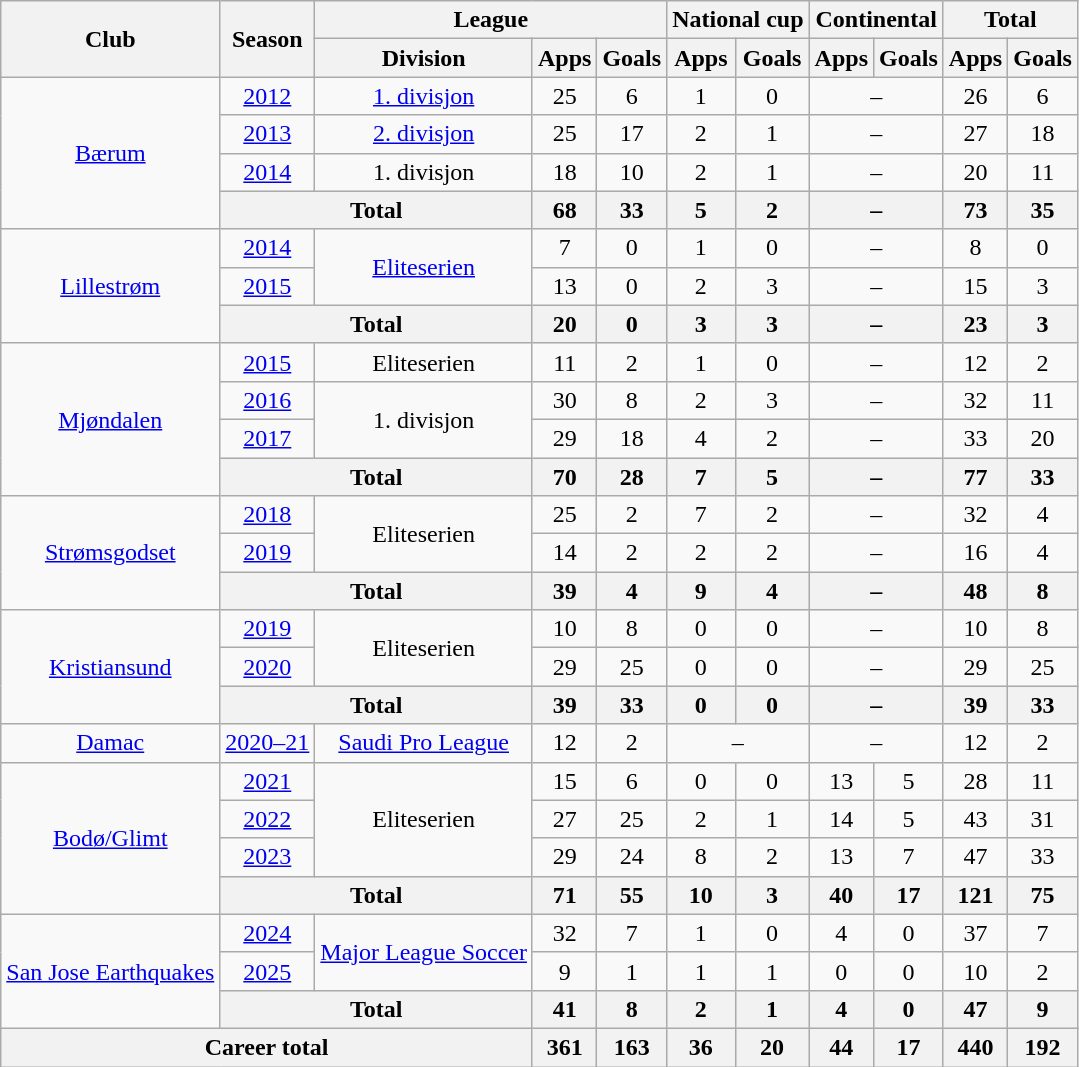<table class="wikitable" style="text-align:center">
<tr>
<th rowspan="2">Club</th>
<th rowspan="2">Season</th>
<th colspan="3">League</th>
<th colspan="2">National cup</th>
<th colspan="2">Continental</th>
<th colspan="2">Total</th>
</tr>
<tr>
<th>Division</th>
<th>Apps</th>
<th>Goals</th>
<th>Apps</th>
<th>Goals</th>
<th>Apps</th>
<th>Goals</th>
<th>Apps</th>
<th>Goals</th>
</tr>
<tr>
<td rowspan="4"><a href='#'>Bærum</a></td>
<td><a href='#'>2012</a></td>
<td><a href='#'>1. divisjon</a></td>
<td>25</td>
<td>6</td>
<td>1</td>
<td>0</td>
<td colspan="2">–</td>
<td>26</td>
<td>6</td>
</tr>
<tr>
<td><a href='#'>2013</a></td>
<td><a href='#'>2. divisjon</a></td>
<td>25</td>
<td>17</td>
<td>2</td>
<td>1</td>
<td colspan="2">–</td>
<td>27</td>
<td>18</td>
</tr>
<tr>
<td><a href='#'>2014</a></td>
<td>1. divisjon</td>
<td>18</td>
<td>10</td>
<td>2</td>
<td>1</td>
<td colspan="2">–</td>
<td>20</td>
<td>11</td>
</tr>
<tr>
<th colspan="2">Total</th>
<th>68</th>
<th>33</th>
<th>5</th>
<th>2</th>
<th colspan="2">–</th>
<th>73</th>
<th>35</th>
</tr>
<tr>
<td rowspan="3"><a href='#'>Lillestrøm</a></td>
<td><a href='#'>2014</a></td>
<td rowspan="2"><a href='#'>Eliteserien</a></td>
<td>7</td>
<td>0</td>
<td>1</td>
<td>0</td>
<td colspan="2">–</td>
<td>8</td>
<td>0</td>
</tr>
<tr>
<td><a href='#'>2015</a></td>
<td>13</td>
<td>0</td>
<td>2</td>
<td>3</td>
<td colspan="2">–</td>
<td>15</td>
<td>3</td>
</tr>
<tr>
<th colspan="2">Total</th>
<th>20</th>
<th>0</th>
<th>3</th>
<th>3</th>
<th colspan="2">–</th>
<th>23</th>
<th>3</th>
</tr>
<tr>
<td rowspan="4"><a href='#'>Mjøndalen</a></td>
<td><a href='#'>2015</a></td>
<td>Eliteserien</td>
<td>11</td>
<td>2</td>
<td>1</td>
<td>0</td>
<td colspan="2">–</td>
<td>12</td>
<td>2</td>
</tr>
<tr>
<td><a href='#'>2016</a></td>
<td rowspan="2">1. divisjon</td>
<td>30</td>
<td>8</td>
<td>2</td>
<td>3</td>
<td colspan="2">–</td>
<td>32</td>
<td>11</td>
</tr>
<tr>
<td><a href='#'>2017</a></td>
<td>29</td>
<td>18</td>
<td>4</td>
<td>2</td>
<td colspan="2">–</td>
<td>33</td>
<td>20</td>
</tr>
<tr>
<th colspan="2">Total</th>
<th>70</th>
<th>28</th>
<th>7</th>
<th>5</th>
<th colspan="2">–</th>
<th>77</th>
<th>33</th>
</tr>
<tr>
<td rowspan="3"><a href='#'>Strømsgodset</a></td>
<td><a href='#'>2018</a></td>
<td rowspan="2">Eliteserien</td>
<td>25</td>
<td>2</td>
<td>7</td>
<td>2</td>
<td colspan="2">–</td>
<td>32</td>
<td>4</td>
</tr>
<tr>
<td><a href='#'>2019</a></td>
<td>14</td>
<td>2</td>
<td>2</td>
<td>2</td>
<td colspan="2">–</td>
<td>16</td>
<td>4</td>
</tr>
<tr>
<th colspan="2">Total</th>
<th>39</th>
<th>4</th>
<th>9</th>
<th>4</th>
<th colspan="2">–</th>
<th>48</th>
<th>8</th>
</tr>
<tr>
<td rowspan="3"><a href='#'>Kristiansund</a></td>
<td><a href='#'>2019</a></td>
<td rowspan="2">Eliteserien</td>
<td>10</td>
<td>8</td>
<td>0</td>
<td>0</td>
<td colspan="2">–</td>
<td>10</td>
<td>8</td>
</tr>
<tr>
<td><a href='#'>2020</a></td>
<td>29</td>
<td>25</td>
<td>0</td>
<td>0</td>
<td colspan="2">–</td>
<td>29</td>
<td>25</td>
</tr>
<tr>
<th colspan="2">Total</th>
<th>39</th>
<th>33</th>
<th>0</th>
<th>0</th>
<th colspan="2">–</th>
<th>39</th>
<th>33</th>
</tr>
<tr>
<td><a href='#'>Damac</a></td>
<td><a href='#'>2020–21</a></td>
<td><a href='#'>Saudi Pro League</a></td>
<td>12</td>
<td>2</td>
<td colspan="2">–</td>
<td colspan="2">–</td>
<td>12</td>
<td>2</td>
</tr>
<tr>
<td rowspan="4"><a href='#'>Bodø/Glimt</a></td>
<td><a href='#'>2021</a></td>
<td rowspan="3">Eliteserien</td>
<td>15</td>
<td>6</td>
<td>0</td>
<td>0</td>
<td>13</td>
<td>5</td>
<td>28</td>
<td>11</td>
</tr>
<tr>
<td><a href='#'>2022</a></td>
<td>27</td>
<td>25</td>
<td>2</td>
<td>1</td>
<td>14</td>
<td>5</td>
<td>43</td>
<td>31</td>
</tr>
<tr>
<td><a href='#'>2023</a></td>
<td>29</td>
<td>24</td>
<td>8</td>
<td>2</td>
<td>13</td>
<td>7</td>
<td>47</td>
<td>33</td>
</tr>
<tr>
<th colspan="2">Total</th>
<th>71</th>
<th>55</th>
<th>10</th>
<th>3</th>
<th>40</th>
<th>17</th>
<th>121</th>
<th>75</th>
</tr>
<tr>
<td rowspan="3"><a href='#'>San Jose Earthquakes</a></td>
<td><a href='#'>2024</a></td>
<td rowspan="2"><a href='#'>Major League Soccer</a></td>
<td>32</td>
<td>7</td>
<td>1</td>
<td>0</td>
<td>4</td>
<td>0</td>
<td>37</td>
<td>7</td>
</tr>
<tr>
<td><a href='#'>2025</a></td>
<td>9</td>
<td>1</td>
<td>1</td>
<td>1</td>
<td>0</td>
<td>0</td>
<td>10</td>
<td>2</td>
</tr>
<tr>
<th colspan="2">Total</th>
<th>41</th>
<th>8</th>
<th>2</th>
<th>1</th>
<th>4</th>
<th>0</th>
<th>47</th>
<th>9</th>
</tr>
<tr>
<th colspan="3">Career total</th>
<th>361</th>
<th>163</th>
<th>36</th>
<th>20</th>
<th>44</th>
<th>17</th>
<th>440</th>
<th>192</th>
</tr>
</table>
